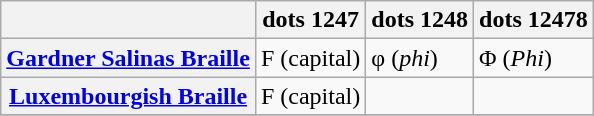<table class="wikitable">
<tr>
<th></th>
<th>dots 1247</th>
<th>dots 1248</th>
<th>dots 12478</th>
</tr>
<tr>
<th align=left><a href='#'>Gardner Salinas Braille</a></th>
<td>F (capital)</td>
<td>φ (<em>phi</em>)</td>
<td>Φ (<em>Phi</em>)</td>
</tr>
<tr>
<th align=left><a href='#'>Luxembourgish Braille</a></th>
<td>F (capital)</td>
<td></td>
<td></td>
</tr>
<tr>
</tr>
</table>
